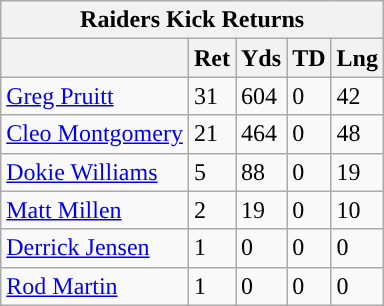<table class="wikitable">
<tr>
<th colspan="5">Raiders Kick Returns</th>
</tr>
<tr>
<th></th>
<th>Ret</th>
<th>Yds</th>
<th>TD</th>
<th>Lng</th>
</tr>
<tr>
<td><a href='#'>Greg Pruitt</a></td>
<td>31</td>
<td>604</td>
<td>0</td>
<td>42</td>
</tr>
<tr>
<td><a href='#'>Cleo Montgomery</a></td>
<td>21</td>
<td>464</td>
<td>0</td>
<td>48</td>
</tr>
<tr>
<td><a href='#'>Dokie Williams</a></td>
<td>5</td>
<td>88</td>
<td>0</td>
<td>19</td>
</tr>
<tr>
<td><a href='#'>Matt Millen</a></td>
<td>2</td>
<td>19</td>
<td>0</td>
<td>10</td>
</tr>
<tr>
<td><a href='#'>Derrick Jensen</a></td>
<td>1</td>
<td>0</td>
<td>0</td>
<td>0</td>
</tr>
<tr>
<td><a href='#'>Rod Martin</a></td>
<td>1</td>
<td>0</td>
<td>0</td>
<td>0</td>
</tr>
</table>
